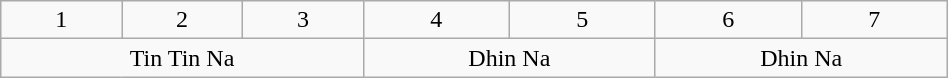<table align=center width=50% class="wikitable">
<tr>
<td align=center>1</td>
<td align=center>2</td>
<td align=center>3</td>
<td align=center>4</td>
<td align=center>5</td>
<td align=center>6</td>
<td align=center>7</td>
</tr>
<tr>
<td colspan="3"  align=center>Tin Tin Na</td>
<td colspan="2"  align=center>Dhin Na</td>
<td colspan="2" align=center>Dhin Na</td>
</tr>
</table>
